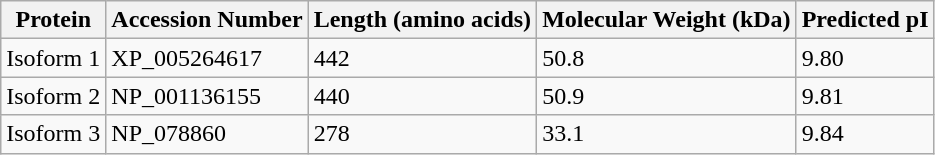<table class="wikitable">
<tr>
<th>Protein</th>
<th>Accession Number</th>
<th>Length (amino acids)</th>
<th>Molecular Weight (kDa)</th>
<th>Predicted pI</th>
</tr>
<tr>
<td>Isoform 1</td>
<td>XP_005264617</td>
<td>442</td>
<td>50.8</td>
<td>9.80</td>
</tr>
<tr>
<td>Isoform 2</td>
<td>NP_001136155</td>
<td>440</td>
<td>50.9</td>
<td>9.81</td>
</tr>
<tr>
<td>Isoform 3</td>
<td>NP_078860</td>
<td>278</td>
<td>33.1</td>
<td>9.84</td>
</tr>
</table>
